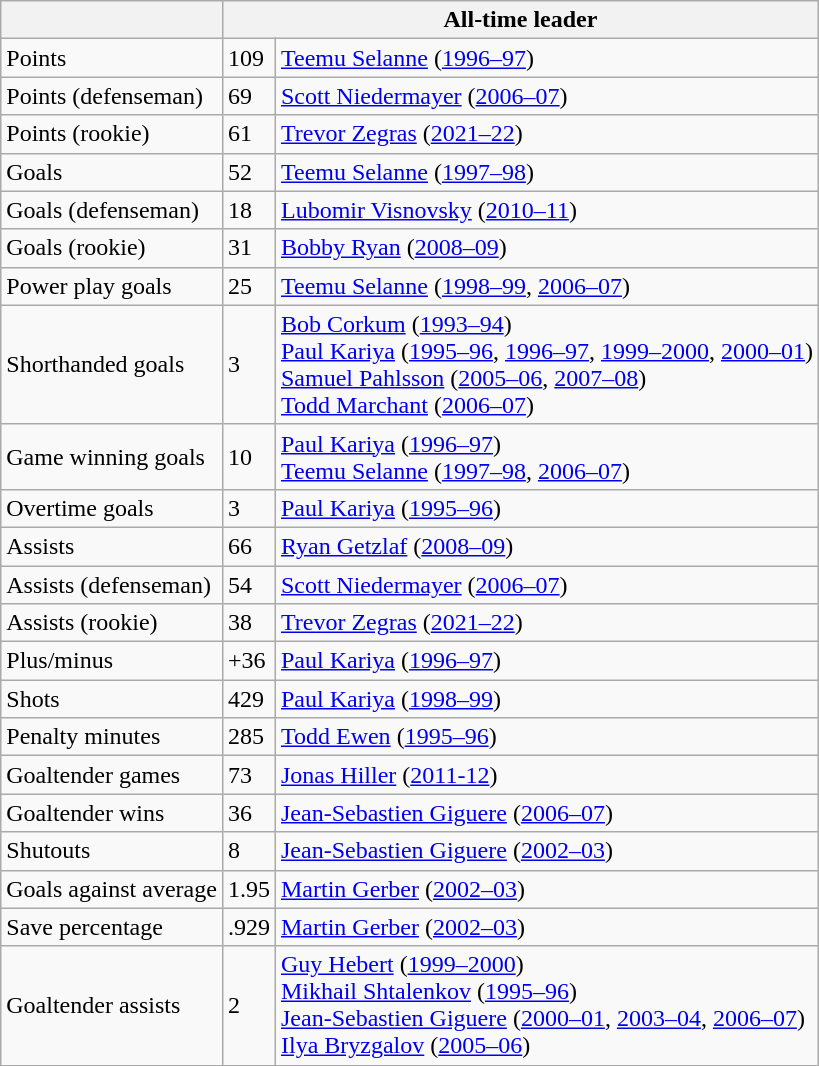<table class="wikitable">
<tr>
<th></th>
<th colspan="2">All-time leader</th>
</tr>
<tr>
<td>Points</td>
<td>109</td>
<td><a href='#'>Teemu Selanne</a> (<a href='#'>1996–97</a>)</td>
</tr>
<tr>
<td>Points (defenseman)</td>
<td>69</td>
<td><a href='#'>Scott Niedermayer</a> (<a href='#'>2006–07</a>)</td>
</tr>
<tr>
<td>Points (rookie)</td>
<td>61</td>
<td><a href='#'>Trevor Zegras</a> (<a href='#'>2021–22</a>)</td>
</tr>
<tr>
<td>Goals</td>
<td>52</td>
<td><a href='#'>Teemu Selanne</a> (<a href='#'>1997–98</a>)</td>
</tr>
<tr>
<td>Goals (defenseman)</td>
<td>18</td>
<td><a href='#'>Lubomir Visnovsky</a> (<a href='#'>2010–11</a>)</td>
</tr>
<tr>
<td>Goals (rookie)</td>
<td>31</td>
<td><a href='#'>Bobby Ryan</a> (<a href='#'>2008–09</a>)</td>
</tr>
<tr>
<td>Power play goals</td>
<td>25</td>
<td><a href='#'>Teemu Selanne</a> (<a href='#'>1998–99</a>, <a href='#'>2006–07</a>)</td>
</tr>
<tr>
<td>Shorthanded goals</td>
<td>3</td>
<td><a href='#'>Bob Corkum</a> (<a href='#'>1993–94</a>)<br><a href='#'>Paul Kariya</a> (<a href='#'>1995–96</a>, <a href='#'>1996–97</a>, <a href='#'>1999–2000</a>, <a href='#'>2000–01</a>)<br><a href='#'>Samuel Pahlsson</a> (<a href='#'>2005–06</a>, <a href='#'>2007–08</a>)<br><a href='#'>Todd Marchant</a> (<a href='#'>2006–07</a>)</td>
</tr>
<tr>
<td>Game winning goals</td>
<td>10</td>
<td><a href='#'>Paul Kariya</a> (<a href='#'>1996–97</a>)<br><a href='#'>Teemu Selanne</a> (<a href='#'>1997–98</a>, <a href='#'>2006–07</a>)</td>
</tr>
<tr>
<td>Overtime goals</td>
<td>3</td>
<td><a href='#'>Paul Kariya</a> (<a href='#'>1995–96</a>)</td>
</tr>
<tr>
<td>Assists</td>
<td>66</td>
<td><a href='#'>Ryan Getzlaf</a> (<a href='#'>2008–09</a>)</td>
</tr>
<tr>
<td>Assists (defenseman)</td>
<td>54</td>
<td><a href='#'>Scott Niedermayer</a> (<a href='#'>2006–07</a>)</td>
</tr>
<tr>
<td>Assists (rookie)</td>
<td>38</td>
<td><a href='#'>Trevor Zegras</a> (<a href='#'>2021–22</a>)</td>
</tr>
<tr>
<td>Plus/minus</td>
<td>+36</td>
<td><a href='#'>Paul Kariya</a> (<a href='#'>1996–97</a>)</td>
</tr>
<tr>
<td>Shots</td>
<td>429</td>
<td><a href='#'>Paul Kariya</a> (<a href='#'>1998–99</a>)</td>
</tr>
<tr>
<td>Penalty minutes</td>
<td>285</td>
<td><a href='#'>Todd Ewen</a> (<a href='#'>1995–96</a>)</td>
</tr>
<tr>
<td>Goaltender games</td>
<td>73</td>
<td><a href='#'>Jonas Hiller</a> (<a href='#'>2011-12</a>)</td>
</tr>
<tr>
<td>Goaltender wins</td>
<td>36</td>
<td><a href='#'>Jean-Sebastien Giguere</a> (<a href='#'>2006–07</a>)</td>
</tr>
<tr>
<td>Shutouts</td>
<td>8</td>
<td><a href='#'>Jean-Sebastien Giguere</a> (<a href='#'>2002–03</a>)</td>
</tr>
<tr>
<td>Goals against average</td>
<td>1.95</td>
<td><a href='#'>Martin Gerber</a> (<a href='#'>2002–03</a>)</td>
</tr>
<tr>
<td>Save percentage</td>
<td>.929</td>
<td><a href='#'>Martin Gerber</a> (<a href='#'>2002–03</a>)</td>
</tr>
<tr>
<td>Goaltender assists</td>
<td>2</td>
<td><a href='#'>Guy Hebert</a> (<a href='#'>1999–2000</a>)<br><a href='#'>Mikhail Shtalenkov</a> (<a href='#'>1995–96</a>)<br><a href='#'>Jean-Sebastien Giguere</a> (<a href='#'>2000–01</a>, <a href='#'>2003–04</a>, <a href='#'>2006–07</a>)<br><a href='#'>Ilya Bryzgalov</a> (<a href='#'>2005–06</a>)</td>
</tr>
</table>
